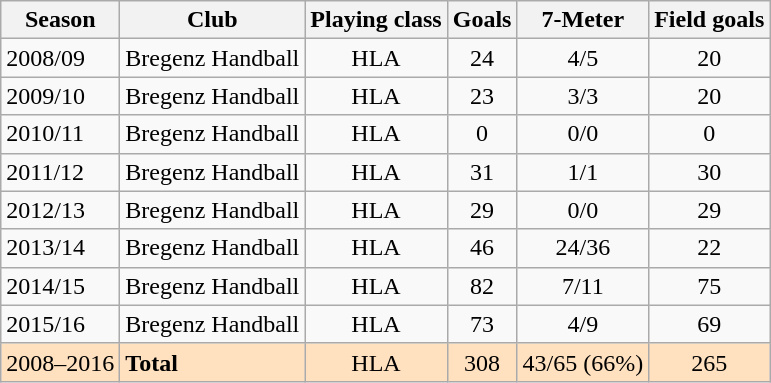<table class="wikitable" style="margin-bottom: 10px;">
<tr>
<th>Season</th>
<th>Club</th>
<th>Playing class</th>
<th>Goals</th>
<th>7-Meter</th>
<th>Field goals</th>
</tr>
<tr>
<td>2008/09</td>
<td>Bregenz Handball</td>
<td align="center">HLA</td>
<td align="center">24</td>
<td align="center">4/5</td>
<td align="center">20</td>
</tr>
<tr>
<td>2009/10</td>
<td>Bregenz Handball</td>
<td align="center">HLA</td>
<td align="center">23</td>
<td align="center">3/3</td>
<td align="center">20</td>
</tr>
<tr>
<td>2010/11</td>
<td>Bregenz Handball</td>
<td align="center">HLA</td>
<td align="center">0</td>
<td align="center">0/0</td>
<td align="center">0</td>
</tr>
<tr>
<td>2011/12</td>
<td>Bregenz Handball</td>
<td align="center">HLA</td>
<td align="center">31</td>
<td align="center">1/1</td>
<td align="center">30</td>
</tr>
<tr>
<td>2012/13</td>
<td>Bregenz Handball</td>
<td align="center">HLA</td>
<td align="center">29</td>
<td align="center">0/0</td>
<td align="center">29</td>
</tr>
<tr>
<td>2013/14</td>
<td>Bregenz Handball</td>
<td align="center">HLA</td>
<td align="center">46</td>
<td align="center">24/36</td>
<td align="center">22</td>
</tr>
<tr>
<td>2014/15</td>
<td>Bregenz Handball</td>
<td align="center">HLA</td>
<td align="center">82</td>
<td align="center">7/11</td>
<td align="center">75</td>
</tr>
<tr>
<td>2015/16</td>
<td>Bregenz Handball</td>
<td align="center">HLA</td>
<td align="center">73</td>
<td align="center">4/9</td>
<td align="center">69</td>
</tr>
<tr bgcolor="#FFE1C0">
<td>2008–2016</td>
<td><strong>Total</strong></td>
<td align="center">HLA</td>
<td align="center">308</td>
<td align="center">43/65 (66%)</td>
<td align="center">265</td>
</tr>
</table>
